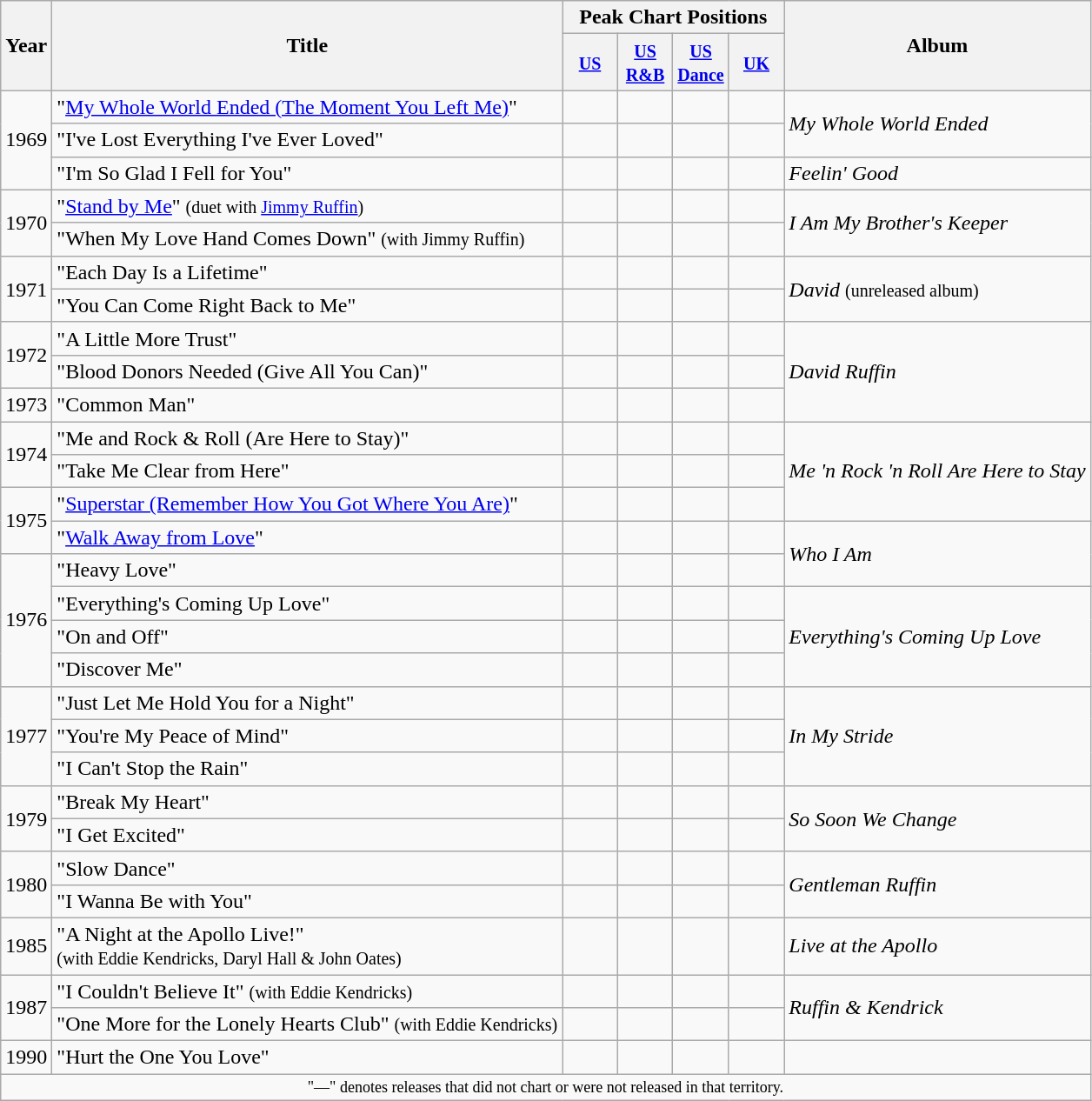<table class="wikitable">
<tr>
<th rowspan="2">Year</th>
<th rowspan="2">Title</th>
<th colspan="4">Peak Chart Positions</th>
<th rowspan="2">Album</th>
</tr>
<tr>
<th style="width:35px;"><small><a href='#'>US</a></small><br></th>
<th style="width:35px;"><small><a href='#'>US R&B</a></small><br></th>
<th style="width:35px;"><small><a href='#'>US Dance</a></small><br></th>
<th style="width:35px;"><small><a href='#'>UK</a></small><br></th>
</tr>
<tr>
<td rowspan="3">1969</td>
<td>"<a href='#'>My Whole World Ended (The Moment You Left Me)</a>"</td>
<td></td>
<td></td>
<td></td>
<td></td>
<td rowspan="2"><em>My Whole World Ended</em></td>
</tr>
<tr>
<td>"I've Lost Everything I've Ever Loved"</td>
<td></td>
<td></td>
<td></td>
<td></td>
</tr>
<tr>
<td>"I'm So Glad I Fell for You"</td>
<td></td>
<td></td>
<td></td>
<td></td>
<td><em>Feelin' Good</em></td>
</tr>
<tr>
<td rowspan="2">1970</td>
<td>"<a href='#'>Stand by Me</a>" <small>(duet with <a href='#'>Jimmy Ruffin</a>)</small></td>
<td></td>
<td></td>
<td></td>
<td></td>
<td rowspan="2"><em>I Am My Brother's Keeper</em></td>
</tr>
<tr>
<td>"When My Love Hand Comes Down" <small>(with Jimmy Ruffin)</small></td>
<td></td>
<td></td>
<td></td>
<td></td>
</tr>
<tr>
<td rowspan="2">1971</td>
<td>"Each Day Is a Lifetime"</td>
<td></td>
<td></td>
<td></td>
<td></td>
<td rowspan="2"><em>David</em> <small>(unreleased album)</small></td>
</tr>
<tr>
<td>"You Can Come Right Back to Me"</td>
<td></td>
<td></td>
<td></td>
<td></td>
</tr>
<tr>
<td rowspan="2">1972</td>
<td>"A Little More Trust"</td>
<td></td>
<td></td>
<td></td>
<td></td>
<td rowspan="3"><em>David Ruffin</em></td>
</tr>
<tr>
<td>"Blood Donors Needed (Give All You Can)"</td>
<td></td>
<td></td>
<td></td>
<td></td>
</tr>
<tr>
<td>1973</td>
<td>"Common Man"</td>
<td></td>
<td></td>
<td></td>
<td></td>
</tr>
<tr>
<td rowspan="2">1974</td>
<td>"Me and Rock & Roll (Are Here to Stay)"</td>
<td></td>
<td></td>
<td></td>
<td></td>
<td rowspan="3"><em>Me 'n Rock 'n Roll Are Here to Stay</em></td>
</tr>
<tr>
<td>"Take Me Clear from Here"</td>
<td></td>
<td></td>
<td></td>
<td></td>
</tr>
<tr>
<td rowspan="2">1975</td>
<td>"<a href='#'>Superstar (Remember How You Got Where You Are)</a>"</td>
<td></td>
<td></td>
<td></td>
<td></td>
</tr>
<tr>
<td>"<a href='#'>Walk Away from Love</a>"</td>
<td></td>
<td></td>
<td></td>
<td></td>
<td rowspan="2"><em>Who I Am</em></td>
</tr>
<tr>
<td rowspan="4">1976</td>
<td>"Heavy Love"</td>
<td></td>
<td></td>
<td></td>
<td></td>
</tr>
<tr>
<td>"Everything's Coming Up Love"</td>
<td></td>
<td></td>
<td></td>
<td></td>
<td rowspan="3"><em>Everything's Coming Up Love</em></td>
</tr>
<tr>
<td>"On and Off"</td>
<td></td>
<td></td>
<td></td>
<td></td>
</tr>
<tr>
<td>"Discover Me"</td>
<td></td>
<td></td>
<td></td>
<td></td>
</tr>
<tr>
<td rowspan="3">1977</td>
<td>"Just Let Me Hold You for a Night"</td>
<td></td>
<td></td>
<td></td>
<td></td>
<td rowspan="3"><em>In My Stride</em></td>
</tr>
<tr>
<td>"You're My Peace of Mind"</td>
<td></td>
<td></td>
<td></td>
<td></td>
</tr>
<tr>
<td>"I Can't Stop the Rain"</td>
<td></td>
<td></td>
<td></td>
<td></td>
</tr>
<tr>
<td rowspan="2">1979</td>
<td>"Break My Heart"</td>
<td></td>
<td></td>
<td></td>
<td></td>
<td rowspan="2"><em>So Soon We Change</em></td>
</tr>
<tr>
<td>"I Get Excited"</td>
<td></td>
<td></td>
<td></td>
<td></td>
</tr>
<tr>
<td rowspan="2">1980</td>
<td>"Slow Dance"</td>
<td></td>
<td></td>
<td></td>
<td></td>
<td rowspan="2"><em>Gentleman Ruffin</em></td>
</tr>
<tr>
<td>"I Wanna Be with You"</td>
<td></td>
<td></td>
<td></td>
<td></td>
</tr>
<tr>
<td>1985</td>
<td>"A Night at the Apollo Live!" <br><small>(with Eddie Kendricks, Daryl Hall & John Oates)</small></td>
<td></td>
<td></td>
<td></td>
<td></td>
<td><em>Live at the Apollo</em></td>
</tr>
<tr>
<td rowspan="2">1987</td>
<td>"I Couldn't Believe It" <small>(with Eddie Kendricks)</small></td>
<td></td>
<td></td>
<td></td>
<td></td>
<td rowspan="2"><em>Ruffin & Kendrick</em></td>
</tr>
<tr>
<td>"One More for the Lonely Hearts Club" <small>(with Eddie Kendricks)</small></td>
<td></td>
<td></td>
<td></td>
<td></td>
</tr>
<tr>
<td>1990</td>
<td>"Hurt the One You Love"</td>
<td></td>
<td></td>
<td></td>
<td></td>
<td></td>
</tr>
<tr>
<td colspan="8" style="text-align:center; font-size:9pt;">"—" denotes releases that did not chart or were not released in that territory.</td>
</tr>
</table>
